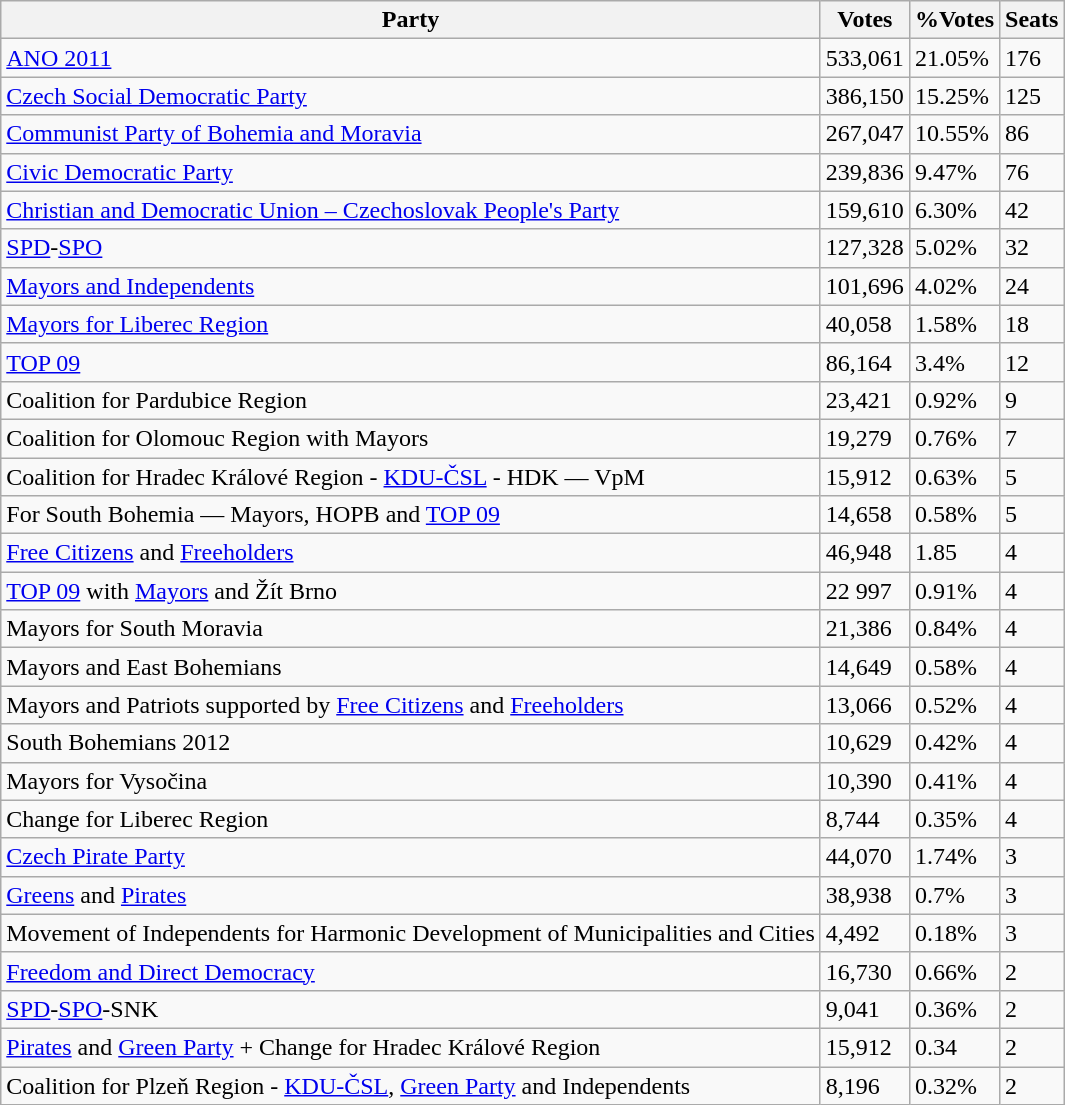<table class="wikitable">
<tr>
<th>Party</th>
<th>Votes</th>
<th>%Votes</th>
<th>Seats</th>
</tr>
<tr>
<td><a href='#'>ANO 2011</a></td>
<td>533,061</td>
<td>21.05%</td>
<td>176</td>
</tr>
<tr>
<td><a href='#'>Czech Social Democratic Party</a></td>
<td>386,150</td>
<td>15.25%</td>
<td>125</td>
</tr>
<tr>
<td><a href='#'>Communist Party of Bohemia and Moravia</a></td>
<td>267,047</td>
<td>10.55%</td>
<td>86</td>
</tr>
<tr>
<td><a href='#'>Civic Democratic Party</a></td>
<td>239,836</td>
<td>9.47%</td>
<td>76</td>
</tr>
<tr>
<td><a href='#'>Christian and Democratic Union&nbsp;– Czechoslovak People's Party</a></td>
<td>159,610</td>
<td>6.30%</td>
<td>42</td>
</tr>
<tr>
<td><a href='#'>SPD</a>-<a href='#'>SPO</a></td>
<td>127,328</td>
<td>5.02%</td>
<td>32</td>
</tr>
<tr>
<td><a href='#'>Mayors and Independents</a></td>
<td>101,696</td>
<td>4.02%</td>
<td>24</td>
</tr>
<tr>
<td><a href='#'>Mayors for Liberec Region</a></td>
<td>40,058</td>
<td>1.58%</td>
<td>18</td>
</tr>
<tr>
<td><a href='#'>TOP 09</a></td>
<td>86,164</td>
<td>3.4%</td>
<td>12</td>
</tr>
<tr>
<td>Coalition for Pardubice Region</td>
<td>23,421</td>
<td>0.92%</td>
<td>9</td>
</tr>
<tr>
<td>Coalition for Olomouc Region with Mayors</td>
<td>19,279</td>
<td>0.76%</td>
<td>7</td>
</tr>
<tr>
<td>Coalition for Hradec Králové Region - <a href='#'>KDU-ČSL</a> - HDK — VpM</td>
<td>15,912</td>
<td>0.63%</td>
<td>5</td>
</tr>
<tr>
<td>For South Bohemia — Mayors, HOPB and <a href='#'>TOP 09</a></td>
<td>14,658</td>
<td>0.58%</td>
<td>5</td>
</tr>
<tr>
<td><a href='#'>Free Citizens</a> and <a href='#'>Freeholders</a></td>
<td>46,948</td>
<td>1.85</td>
<td>4</td>
</tr>
<tr>
<td><a href='#'>TOP 09</a> with <a href='#'>Mayors</a> and Žít Brno</td>
<td>22 997</td>
<td>0.91%</td>
<td>4</td>
</tr>
<tr>
<td>Mayors for South Moravia</td>
<td>21,386</td>
<td>0.84%</td>
<td>4</td>
</tr>
<tr>
<td>Mayors and East Bohemians</td>
<td>14,649</td>
<td>0.58%</td>
<td>4</td>
</tr>
<tr>
<td>Mayors and Patriots supported by  <a href='#'>Free Citizens</a> and <a href='#'>Freeholders</a></td>
<td>13,066</td>
<td>0.52%</td>
<td>4</td>
</tr>
<tr>
<td>South Bohemians 2012</td>
<td>10,629</td>
<td>0.42%</td>
<td>4</td>
</tr>
<tr>
<td>Mayors for Vysočina</td>
<td>10,390</td>
<td>0.41%</td>
<td>4</td>
</tr>
<tr>
<td>Change for Liberec Region</td>
<td>8,744</td>
<td>0.35%</td>
<td>4</td>
</tr>
<tr>
<td><a href='#'>Czech Pirate Party</a></td>
<td>44,070</td>
<td>1.74%</td>
<td>3</td>
</tr>
<tr>
<td><a href='#'>Greens</a>  and <a href='#'>Pirates</a></td>
<td>38,938</td>
<td>0.7%</td>
<td>3</td>
</tr>
<tr>
<td>Movement of Independents for Harmonic Development of Municipalities and Cities</td>
<td>4,492</td>
<td>0.18%</td>
<td>3</td>
</tr>
<tr>
<td><a href='#'>Freedom and Direct Democracy</a></td>
<td>16,730</td>
<td>0.66%</td>
<td>2</td>
</tr>
<tr>
<td><a href='#'>SPD</a>-<a href='#'>SPO</a>-SNK</td>
<td>9,041</td>
<td>0.36%</td>
<td>2</td>
</tr>
<tr>
<td><a href='#'>Pirates</a> and <a href='#'>Green Party</a> + Change for Hradec Králové Region</td>
<td>15,912</td>
<td>0.34</td>
<td>2</td>
</tr>
<tr>
<td>Coalition for Plzeň Region - <a href='#'>KDU-ČSL</a>, <a href='#'>Green Party</a> and Independents</td>
<td>8,196</td>
<td>0.32%</td>
<td>2</td>
</tr>
</table>
